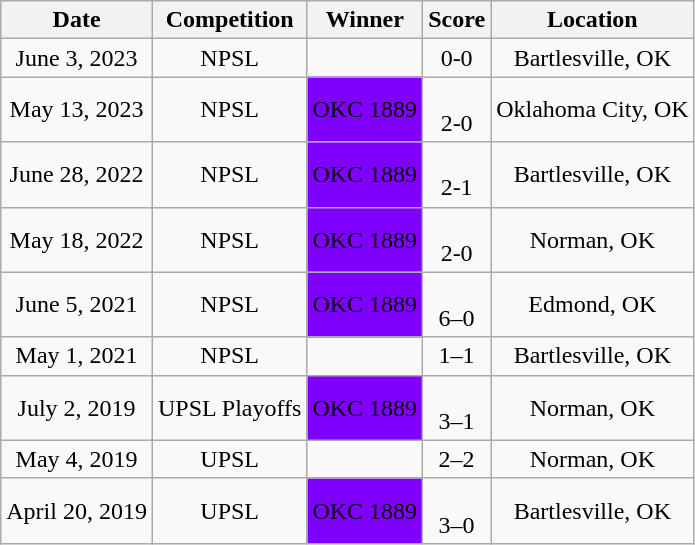<table class="wikitable" style="text-align:center">
<tr>
<th>Date</th>
<th>Competition</th>
<th>Winner</th>
<th>Score</th>
<th>Location</th>
</tr>
<tr>
<td>June 3, 2023</td>
<td>NPSL</td>
<td></td>
<td>0-0</td>
<td>Bartlesville, OK</td>
</tr>
<tr>
<td>May 13, 2023</td>
<td>NPSL</td>
<td bgcolor=#8000FF><span>OKC 1889</span></td>
<td align=center><br>2-0</td>
<td>Oklahoma City, OK</td>
</tr>
<tr>
<td>June 28, 2022</td>
<td>NPSL</td>
<td bgcolor=#8000FF><span>OKC 1889</span></td>
<td align=center><br>2-1</td>
<td>Bartlesville, OK</td>
</tr>
<tr>
<td>May 18, 2022</td>
<td>NPSL</td>
<td bgcolor=#8000FF><span>OKC 1889</span></td>
<td align=center><br>2-0</td>
<td>Norman, OK</td>
</tr>
<tr>
<td>June 5, 2021</td>
<td>NPSL</td>
<td bgcolor=#8000FF><span>OKC 1889</span></td>
<td align=center><br>6–0</td>
<td>Edmond, OK</td>
</tr>
<tr>
<td>May 1, 2021</td>
<td>NPSL</td>
<td></td>
<td>1–1</td>
<td>Bartlesville, OK</td>
</tr>
<tr>
<td>July 2, 2019</td>
<td>UPSL Playoffs</td>
<td bgcolor=#8000FF><span>OKC 1889</span></td>
<td align=center><br>3–1</td>
<td>Norman, OK</td>
</tr>
<tr>
<td>May 4, 2019</td>
<td>UPSL</td>
<td></td>
<td>2–2</td>
<td>Norman, OK</td>
</tr>
<tr>
<td>April 20, 2019</td>
<td>UPSL</td>
<td bgcolor=#8000FF><span>OKC 1889</span></td>
<td align=center><br>3–0</td>
<td>Bartlesville, OK</td>
</tr>
</table>
